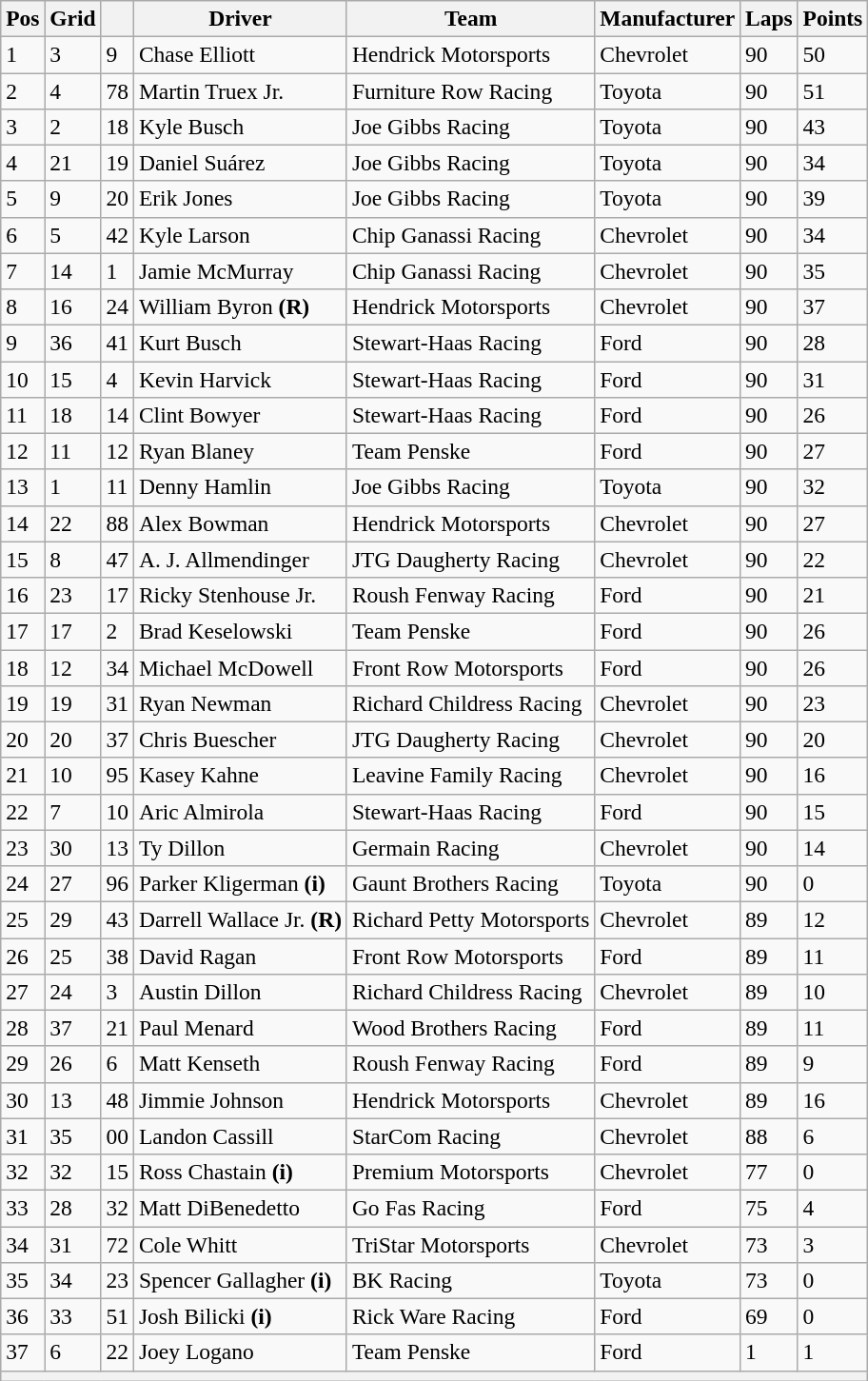<table class="wikitable" style="font-size:98%">
<tr>
<th>Pos</th>
<th>Grid</th>
<th></th>
<th>Driver</th>
<th>Team</th>
<th>Manufacturer</th>
<th>Laps</th>
<th>Points</th>
</tr>
<tr>
<td>1</td>
<td>3</td>
<td>9</td>
<td>Chase Elliott</td>
<td>Hendrick Motorsports</td>
<td>Chevrolet</td>
<td>90</td>
<td>50</td>
</tr>
<tr>
<td>2</td>
<td>4</td>
<td>78</td>
<td>Martin Truex Jr.</td>
<td>Furniture Row Racing</td>
<td>Toyota</td>
<td>90</td>
<td>51</td>
</tr>
<tr>
<td>3</td>
<td>2</td>
<td>18</td>
<td>Kyle Busch</td>
<td>Joe Gibbs Racing</td>
<td>Toyota</td>
<td>90</td>
<td>43</td>
</tr>
<tr>
<td>4</td>
<td>21</td>
<td>19</td>
<td>Daniel Suárez</td>
<td>Joe Gibbs Racing</td>
<td>Toyota</td>
<td>90</td>
<td>34</td>
</tr>
<tr>
<td>5</td>
<td>9</td>
<td>20</td>
<td>Erik Jones</td>
<td>Joe Gibbs Racing</td>
<td>Toyota</td>
<td>90</td>
<td>39</td>
</tr>
<tr>
<td>6</td>
<td>5</td>
<td>42</td>
<td>Kyle Larson</td>
<td>Chip Ganassi Racing</td>
<td>Chevrolet</td>
<td>90</td>
<td>34</td>
</tr>
<tr>
<td>7</td>
<td>14</td>
<td>1</td>
<td>Jamie McMurray</td>
<td>Chip Ganassi Racing</td>
<td>Chevrolet</td>
<td>90</td>
<td>35</td>
</tr>
<tr>
<td>8</td>
<td>16</td>
<td>24</td>
<td>William Byron <strong>(R)</strong></td>
<td>Hendrick Motorsports</td>
<td>Chevrolet</td>
<td>90</td>
<td>37</td>
</tr>
<tr>
<td>9</td>
<td>36</td>
<td>41</td>
<td>Kurt Busch</td>
<td>Stewart-Haas Racing</td>
<td>Ford</td>
<td>90</td>
<td>28</td>
</tr>
<tr>
<td>10</td>
<td>15</td>
<td>4</td>
<td>Kevin Harvick</td>
<td>Stewart-Haas Racing</td>
<td>Ford</td>
<td>90</td>
<td>31</td>
</tr>
<tr>
<td>11</td>
<td>18</td>
<td>14</td>
<td>Clint Bowyer</td>
<td>Stewart-Haas Racing</td>
<td>Ford</td>
<td>90</td>
<td>26</td>
</tr>
<tr>
<td>12</td>
<td>11</td>
<td>12</td>
<td>Ryan Blaney</td>
<td>Team Penske</td>
<td>Ford</td>
<td>90</td>
<td>27</td>
</tr>
<tr>
<td>13</td>
<td>1</td>
<td>11</td>
<td>Denny Hamlin</td>
<td>Joe Gibbs Racing</td>
<td>Toyota</td>
<td>90</td>
<td>32</td>
</tr>
<tr>
<td>14</td>
<td>22</td>
<td>88</td>
<td>Alex Bowman</td>
<td>Hendrick Motorsports</td>
<td>Chevrolet</td>
<td>90</td>
<td>27</td>
</tr>
<tr>
<td>15</td>
<td>8</td>
<td>47</td>
<td>A. J. Allmendinger</td>
<td>JTG Daugherty Racing</td>
<td>Chevrolet</td>
<td>90</td>
<td>22</td>
</tr>
<tr>
<td>16</td>
<td>23</td>
<td>17</td>
<td>Ricky Stenhouse Jr.</td>
<td>Roush Fenway Racing</td>
<td>Ford</td>
<td>90</td>
<td>21</td>
</tr>
<tr>
<td>17</td>
<td>17</td>
<td>2</td>
<td>Brad Keselowski</td>
<td>Team Penske</td>
<td>Ford</td>
<td>90</td>
<td>26</td>
</tr>
<tr>
<td>18</td>
<td>12</td>
<td>34</td>
<td>Michael McDowell</td>
<td>Front Row Motorsports</td>
<td>Ford</td>
<td>90</td>
<td>26</td>
</tr>
<tr>
<td>19</td>
<td>19</td>
<td>31</td>
<td>Ryan Newman</td>
<td>Richard Childress Racing</td>
<td>Chevrolet</td>
<td>90</td>
<td>23</td>
</tr>
<tr>
<td>20</td>
<td>20</td>
<td>37</td>
<td>Chris Buescher</td>
<td>JTG Daugherty Racing</td>
<td>Chevrolet</td>
<td>90</td>
<td>20</td>
</tr>
<tr>
<td>21</td>
<td>10</td>
<td>95</td>
<td>Kasey Kahne</td>
<td>Leavine Family Racing</td>
<td>Chevrolet</td>
<td>90</td>
<td>16</td>
</tr>
<tr>
<td>22</td>
<td>7</td>
<td>10</td>
<td>Aric Almirola</td>
<td>Stewart-Haas Racing</td>
<td>Ford</td>
<td>90</td>
<td>15</td>
</tr>
<tr>
<td>23</td>
<td>30</td>
<td>13</td>
<td>Ty Dillon</td>
<td>Germain Racing</td>
<td>Chevrolet</td>
<td>90</td>
<td>14</td>
</tr>
<tr>
<td>24</td>
<td>27</td>
<td>96</td>
<td>Parker Kligerman <strong>(i)</strong></td>
<td>Gaunt Brothers Racing</td>
<td>Toyota</td>
<td>90</td>
<td>0</td>
</tr>
<tr>
<td>25</td>
<td>29</td>
<td>43</td>
<td>Darrell Wallace Jr. <strong>(R)</strong></td>
<td>Richard Petty Motorsports</td>
<td>Chevrolet</td>
<td>89</td>
<td>12</td>
</tr>
<tr>
<td>26</td>
<td>25</td>
<td>38</td>
<td>David Ragan</td>
<td>Front Row Motorsports</td>
<td>Ford</td>
<td>89</td>
<td>11</td>
</tr>
<tr>
<td>27</td>
<td>24</td>
<td>3</td>
<td>Austin Dillon</td>
<td>Richard Childress Racing</td>
<td>Chevrolet</td>
<td>89</td>
<td>10</td>
</tr>
<tr>
<td>28</td>
<td>37</td>
<td>21</td>
<td>Paul Menard</td>
<td>Wood Brothers Racing</td>
<td>Ford</td>
<td>89</td>
<td>11</td>
</tr>
<tr>
<td>29</td>
<td>26</td>
<td>6</td>
<td>Matt Kenseth</td>
<td>Roush Fenway Racing</td>
<td>Ford</td>
<td>89</td>
<td>9</td>
</tr>
<tr>
<td>30</td>
<td>13</td>
<td>48</td>
<td>Jimmie Johnson</td>
<td>Hendrick Motorsports</td>
<td>Chevrolet</td>
<td>89</td>
<td>16</td>
</tr>
<tr>
<td>31</td>
<td>35</td>
<td>00</td>
<td>Landon Cassill</td>
<td>StarCom Racing</td>
<td>Chevrolet</td>
<td>88</td>
<td>6</td>
</tr>
<tr>
<td>32</td>
<td>32</td>
<td>15</td>
<td>Ross Chastain <strong>(i)</strong></td>
<td>Premium Motorsports</td>
<td>Chevrolet</td>
<td>77</td>
<td>0</td>
</tr>
<tr>
<td>33</td>
<td>28</td>
<td>32</td>
<td>Matt DiBenedetto</td>
<td>Go Fas Racing</td>
<td>Ford</td>
<td>75</td>
<td>4</td>
</tr>
<tr>
<td>34</td>
<td>31</td>
<td>72</td>
<td>Cole Whitt</td>
<td>TriStar Motorsports</td>
<td>Chevrolet</td>
<td>73</td>
<td>3</td>
</tr>
<tr>
<td>35</td>
<td>34</td>
<td>23</td>
<td>Spencer Gallagher <strong>(i)</strong></td>
<td>BK Racing</td>
<td>Toyota</td>
<td>73</td>
<td>0</td>
</tr>
<tr>
<td>36</td>
<td>33</td>
<td>51</td>
<td>Josh Bilicki <strong>(i)</strong></td>
<td>Rick Ware Racing</td>
<td>Ford</td>
<td>69</td>
<td>0</td>
</tr>
<tr>
<td>37</td>
<td>6</td>
<td>22</td>
<td>Joey Logano</td>
<td>Team Penske</td>
<td>Ford</td>
<td>1</td>
<td>1</td>
</tr>
<tr>
<th colspan="8"></th>
</tr>
</table>
